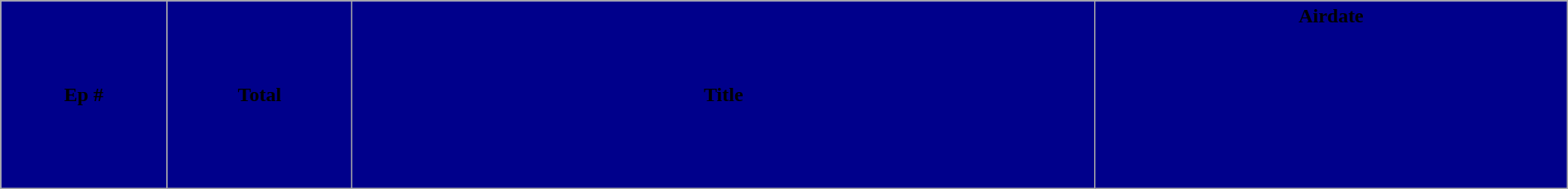<table class="wikitable plainrowheaders" style="width:100%;">
<tr>
<th style="background:darkblue; width:1%;"><span>Ep #</span></th>
<th style="background:darkblue; width:1%;"><span>Total</span></th>
<th style="background:darkblue; width:5%;"><span>Title</span></th>
<th style="background:darkblue; width:3%;"><span>Airdate</span><br><br><br><br><br><br><br><br></th>
</tr>
</table>
